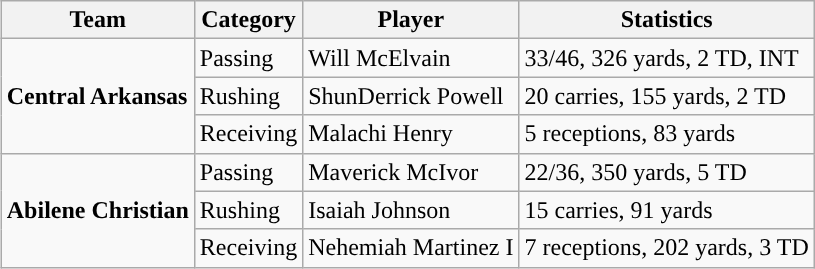<table class="wikitable" style="float: right;">
<tr>
<th>Team</th>
<th>Category</th>
<th>Player</th>
<th>Statistics</th>
</tr>
<tr>
<td rowspan=3><strong>Central Arkansas</strong></td>
<td>Passing</td>
<td>Will McElvain</td>
<td>33/46, 326 yards, 2 TD, INT</td>
</tr>
<tr>
<td>Rushing</td>
<td>ShunDerrick Powell</td>
<td>20 carries, 155 yards, 2 TD</td>
</tr>
<tr>
<td>Receiving</td>
<td>Malachi Henry</td>
<td>5 receptions, 83 yards</td>
</tr>
<tr>
<td rowspan=3><strong>Abilene Christian</strong></td>
<td>Passing</td>
<td>Maverick McIvor</td>
<td>22/36, 350 yards, 5 TD</td>
</tr>
<tr>
<td>Rushing</td>
<td>Isaiah Johnson</td>
<td>15 carries, 91 yards</td>
</tr>
<tr>
<td>Receiving</td>
<td>Nehemiah Martinez I</td>
<td>7 receptions, 202 yards, 3 TD</td>
</tr>
</table>
